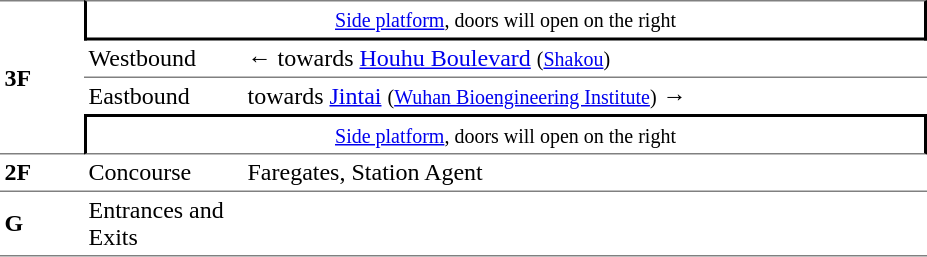<table table border=0 cellspacing=0 cellpadding=3>
<tr>
<td style="border-top:solid 1px gray;border-bottom:solid 1px gray;" rowspan=4><strong>3F</strong></td>
<td style="border-right:solid 2px black;border-left:solid 2px black;border-top:solid 1px gray;border-bottom:solid 2px black;text-align:center;" colspan=2><small><a href='#'>Side platform</a>, doors will open on the right</small></td>
</tr>
<tr>
<td style="border-top:solid 0px gray;">Westbound</td>
<td style="border-top:solid 0px gray;">←  towards <a href='#'>Houhu Boulevard</a> <small>(<a href='#'>Shakou</a>)</small></td>
</tr>
<tr>
<td style="border-top:solid 1px gray;">Eastbound</td>
<td style="border-top:solid 1px gray;"> towards <a href='#'>Jintai</a> <small>(<a href='#'>Wuhan Bioengineering Institute</a>)</small> →</td>
</tr>
<tr>
<td style="border-right:solid 2px black;border-left:solid 2px black;border-top:solid 2px black;border-bottom:solid 1px gray;text-align:center;" colspan=2><small><a href='#'>Side platform</a>, doors will open on the right</small></td>
</tr>
<tr>
<td style="border-top:solid 0px gray;border-bottom:solid 1px gray;" width=50><strong>2F</strong></td>
<td style="border-top:solid 0px gray;border-bottom:solid 1px gray;" width=100>Concourse</td>
<td style="border-top:solid 0px gray;border-bottom:solid 1px gray;" width=450>Faregates, Station Agent</td>
</tr>
<tr>
<td style="border-top:solid 0px gray;border-bottom:solid 1px gray;" width=50><strong>G</strong></td>
<td style="border-top:solid 0px gray;border-bottom:solid 1px gray;" width=100>Entrances and Exits</td>
<td style="border-top:solid 0px gray;border-bottom:solid 1px gray;" width=450></td>
</tr>
</table>
